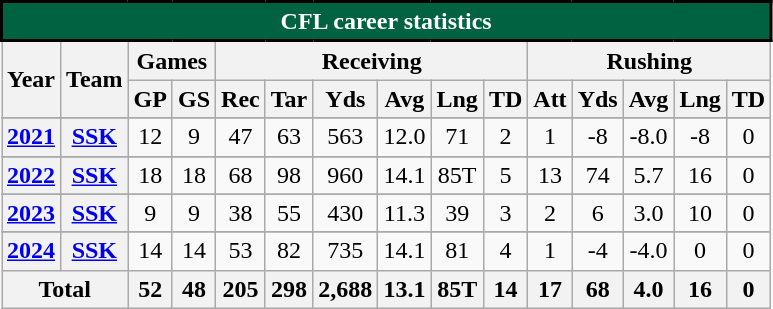<table class="wikitable" style="text-align: center;">
<tr>
<th colspan="17" style="background: #006241; border: 2px solid #000000; color: #FFFFFF;">CFL career statistics</th>
</tr>
<tr>
<th rowspan="2">Year</th>
<th rowspan="2">Team</th>
<th colspan="2">Games</th>
<th colspan="6">Receiving</th>
<th colspan="5">Rushing</th>
</tr>
<tr>
<th>GP</th>
<th>GS</th>
<th>Rec</th>
<th>Tar</th>
<th>Yds</th>
<th>Avg</th>
<th>Lng</th>
<th>TD</th>
<th>Att</th>
<th>Yds</th>
<th>Avg</th>
<th>Lng</th>
<th>TD</th>
</tr>
<tr>
</tr>
<tr align=center>
<th><a href='#'>2021</a></th>
<th><a href='#'>SSK</a></th>
<td>12</td>
<td>9</td>
<td>47</td>
<td>63</td>
<td>563</td>
<td>12.0</td>
<td>71</td>
<td>2</td>
<td>1</td>
<td>-8</td>
<td>-8.0</td>
<td>-8</td>
<td>0</td>
</tr>
<tr>
</tr>
<tr align=center>
<th><a href='#'>2022</a></th>
<th><a href='#'>SSK</a></th>
<td>18</td>
<td>18</td>
<td>68</td>
<td>98</td>
<td>960</td>
<td>14.1</td>
<td>85T</td>
<td>5</td>
<td>13</td>
<td>74</td>
<td>5.7</td>
<td>16</td>
<td>0</td>
</tr>
<tr>
</tr>
<tr align=center>
<th><a href='#'>2023</a></th>
<th><a href='#'>SSK</a></th>
<td>9</td>
<td>9</td>
<td>38</td>
<td>55</td>
<td>430</td>
<td>11.3</td>
<td>39</td>
<td>3</td>
<td>2</td>
<td>6</td>
<td>3.0</td>
<td>10</td>
<td>0</td>
</tr>
<tr>
</tr>
<tr align=center>
<th><a href='#'>2024</a></th>
<th><a href='#'>SSK</a></th>
<td>14</td>
<td>14</td>
<td>53</td>
<td>82</td>
<td>735</td>
<td>14.1</td>
<td>81</td>
<td>4</td>
<td>1</td>
<td>-4</td>
<td>-4.0</td>
<td>0</td>
<td>0</td>
</tr>
<tr>
<th colspan="2">Total</th>
<th>52</th>
<th>48</th>
<th>205</th>
<th>298</th>
<th>2,688</th>
<th>13.1</th>
<th>85T</th>
<th>14</th>
<th>17</th>
<th>68</th>
<th>4.0</th>
<th>16</th>
<th>0</th>
</tr>
</table>
